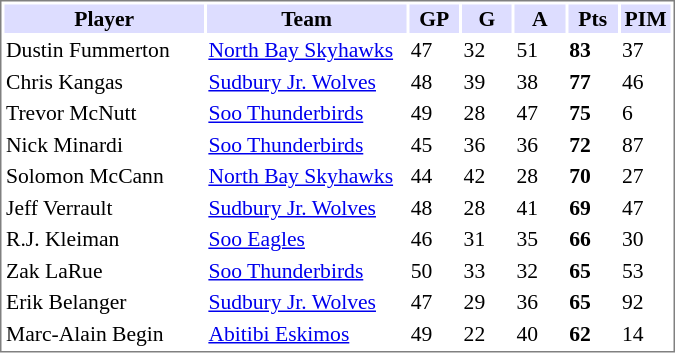<table cellpadding="0">
<tr align="left" style="vertical-align: top">
<td></td>
<td><br><table cellpadding="1" width="450px" style="font-size: 90%; border: 1px solid gray;">
<tr>
<th bgcolor="#DDDDFF" width="30%">Player</th>
<th bgcolor="#DDDDFF" width="30%">Team</th>
<th bgcolor="#DDDDFF" width="7.5%">GP</th>
<th bgcolor="#DDDDFF" width="7.5%">G</th>
<th bgcolor="#DDDDFF" width="7.5%">A</th>
<th bgcolor="#DDDDFF" width="7.5%">Pts</th>
<th bgcolor="#DDDDFF" width="7.5%">PIM</th>
</tr>
<tr>
<td>Dustin Fummerton</td>
<td><a href='#'>North Bay Skyhawks</a></td>
<td>47</td>
<td>32</td>
<td>51</td>
<td><strong>83</strong></td>
<td>37</td>
</tr>
<tr>
<td>Chris Kangas</td>
<td><a href='#'>Sudbury Jr. Wolves</a></td>
<td>48</td>
<td>39</td>
<td>38</td>
<td><strong>77</strong></td>
<td>46</td>
</tr>
<tr>
<td>Trevor McNutt</td>
<td><a href='#'>Soo Thunderbirds</a></td>
<td>49</td>
<td>28</td>
<td>47</td>
<td><strong>75</strong></td>
<td>6</td>
</tr>
<tr>
<td>Nick Minardi</td>
<td><a href='#'>Soo Thunderbirds</a></td>
<td>45</td>
<td>36</td>
<td>36</td>
<td><strong>72</strong></td>
<td>87</td>
</tr>
<tr>
<td>Solomon McCann</td>
<td><a href='#'>North Bay Skyhawks</a></td>
<td>44</td>
<td>42</td>
<td>28</td>
<td><strong>70</strong></td>
<td>27</td>
</tr>
<tr>
<td>Jeff Verrault</td>
<td><a href='#'>Sudbury Jr. Wolves</a></td>
<td>48</td>
<td>28</td>
<td>41</td>
<td><strong>69</strong></td>
<td>47</td>
</tr>
<tr>
<td>R.J. Kleiman</td>
<td><a href='#'>Soo Eagles</a></td>
<td>46</td>
<td>31</td>
<td>35</td>
<td><strong>66</strong></td>
<td>30</td>
</tr>
<tr>
<td>Zak LaRue</td>
<td><a href='#'>Soo Thunderbirds</a></td>
<td>50</td>
<td>33</td>
<td>32</td>
<td><strong>65</strong></td>
<td>53</td>
</tr>
<tr>
<td>Erik Belanger</td>
<td><a href='#'>Sudbury Jr. Wolves</a></td>
<td>47</td>
<td>29</td>
<td>36</td>
<td><strong>65</strong></td>
<td>92</td>
</tr>
<tr>
<td>Marc-Alain Begin</td>
<td><a href='#'>Abitibi Eskimos</a></td>
<td>49</td>
<td>22</td>
<td>40</td>
<td><strong>62</strong></td>
<td>14</td>
</tr>
</table>
</td>
</tr>
</table>
